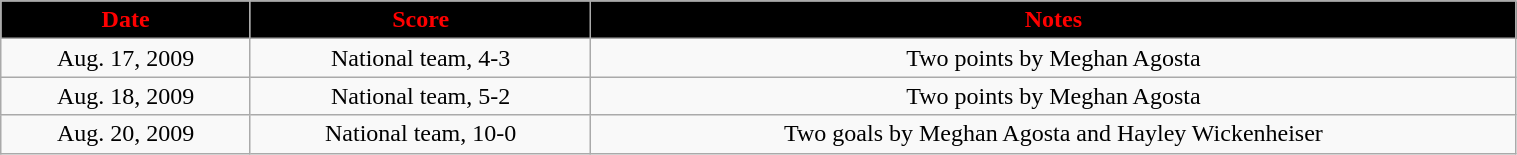<table class="wikitable" style="width:80%;">
<tr style="text-align:center; background:black; color:red;">
<td><strong>Date</strong></td>
<td><strong>Score</strong></td>
<td><strong>Notes</strong></td>
</tr>
<tr style="text-align:center;" bgcolor="">
<td>Aug. 17, 2009</td>
<td>National team, 4-3</td>
<td>Two points by Meghan Agosta</td>
</tr>
<tr style="text-align:center;" bgcolor="">
<td>Aug. 18, 2009</td>
<td>National team, 5-2</td>
<td>Two points by Meghan Agosta</td>
</tr>
<tr style="text-align:center;" bgcolor="">
<td>Aug. 20, 2009</td>
<td>National team, 10-0</td>
<td>Two goals by Meghan Agosta and Hayley Wickenheiser</td>
</tr>
</table>
